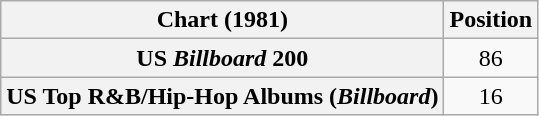<table class="wikitable sortable plainrowheaders" style="text-align:center">
<tr>
<th scope="col">Chart (1981)</th>
<th scope="col">Position</th>
</tr>
<tr>
<th scope="row">US <em>Billboard</em> 200</th>
<td>86</td>
</tr>
<tr>
<th scope="row">US Top R&B/Hip-Hop Albums (<em>Billboard</em>)</th>
<td>16</td>
</tr>
</table>
